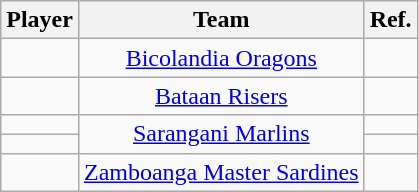<table class="wikitable sortable" style="text-align:center">
<tr>
<th>Player</th>
<th>Team</th>
<th class="unsortable">Ref.</th>
</tr>
<tr>
<td align=left></td>
<td><a href='#'>Bicolandia Oragons</a></td>
<td></td>
</tr>
<tr>
<td align=left></td>
<td><a href='#'>Bataan Risers</a></td>
<td></td>
</tr>
<tr>
<td align=left></td>
<td rowspan=2><a href='#'>Sarangani Marlins</a></td>
<td></td>
</tr>
<tr>
<td align=left></td>
<td></td>
</tr>
<tr>
<td align=left></td>
<td><a href='#'>Zamboanga Master Sardines</a></td>
<td></td>
</tr>
</table>
